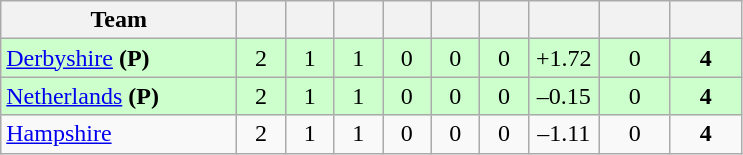<table class="wikitable" style="text-align:center">
<tr>
<th width="150">Team</th>
<th width="25"></th>
<th width="25"></th>
<th width="25"></th>
<th width="25"></th>
<th width="25"></th>
<th width="25"></th>
<th width="40"></th>
<th width="40"></th>
<th width="40"></th>
</tr>
<tr style="background:#cfc">
<td style="text-align:left"><a href='#'>Derbyshire</a> <strong>(P)</strong></td>
<td>2</td>
<td>1</td>
<td>1</td>
<td>0</td>
<td>0</td>
<td>0</td>
<td>+1.72</td>
<td>0</td>
<td><strong>4</strong></td>
</tr>
<tr style="background:#cfc">
<td style="text-align:left"><a href='#'>Netherlands</a> <strong>(P)</strong></td>
<td>2</td>
<td>1</td>
<td>1</td>
<td>0</td>
<td>0</td>
<td>0</td>
<td>–0.15</td>
<td>0</td>
<td><strong>4</strong></td>
</tr>
<tr>
<td style="text-align:left"><a href='#'>Hampshire</a></td>
<td>2</td>
<td>1</td>
<td>1</td>
<td>0</td>
<td>0</td>
<td>0</td>
<td>–1.11</td>
<td>0</td>
<td><strong>4</strong></td>
</tr>
</table>
